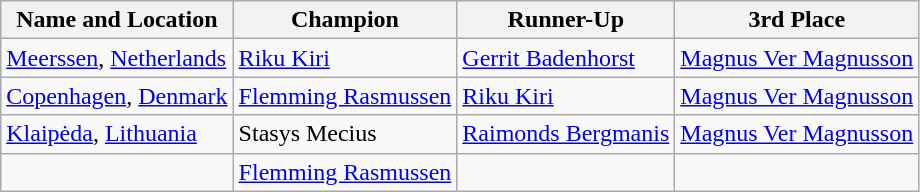<table class="wikitable" style="display: inline-table">
<tr>
<th>Name and Location</th>
<th>Champion</th>
<th>Runner-Up</th>
<th>3rd Place</th>
</tr>
<tr>
<td> <a href='#'>Meerssen</a>, <a href='#'>Netherlands</a> <br> </td>
<td> <a href='#'>Riku Kiri</a></td>
<td> <a href='#'>Gerrit Badenhorst</a></td>
<td> <a href='#'>Magnus Ver Magnusson</a></td>
</tr>
<tr>
<td> <a href='#'>Copenhagen</a>, <a href='#'>Denmark</a><br> </td>
<td> <a href='#'>Flemming Rasmussen</a></td>
<td> <a href='#'>Riku Kiri</a></td>
<td> <a href='#'>Magnus Ver Magnusson</a></td>
</tr>
<tr>
<td> <a href='#'>Klaipėda</a>, <a href='#'>Lithuania</a> </td>
<td> Stasys Mecius</td>
<td> <a href='#'>Raimonds Bergmanis</a></td>
<td> <a href='#'>Magnus Ver Magnusson</a></td>
</tr>
<tr>
<td></td>
<td> <a href='#'>Flemming Rasmussen</a></td>
<td></td>
<td></td>
</tr>
</table>
